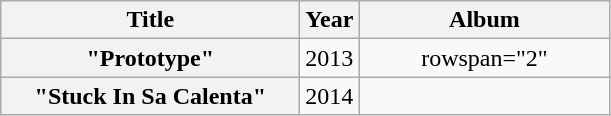<table class="wikitable plainrowheaders" style="text-align:center;">
<tr>
<th scope="col" style="width:12em;">Title</th>
<th scope="col" style="width:2em;">Year</th>
<th scope="col" style="width:10em;">Album</th>
</tr>
<tr>
<th scope="row">"Prototype"</th>
<td>2013</td>
<td>rowspan="2" </td>
</tr>
<tr>
<th scope="row">"Stuck In Sa Calenta"</th>
<td>2014</td>
</tr>
</table>
